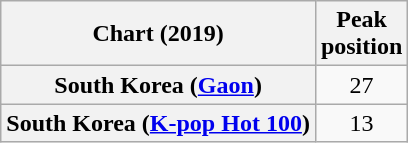<table class="wikitable sortable plainrowheaders" style="text-align:center;">
<tr>
<th>Chart (2019)</th>
<th>Peak<br>position</th>
</tr>
<tr>
<th scope="row">South Korea (<a href='#'>Gaon</a>)</th>
<td>27</td>
</tr>
<tr>
<th scope="row">South Korea (<a href='#'>K-pop Hot 100</a>)</th>
<td>13</td>
</tr>
</table>
